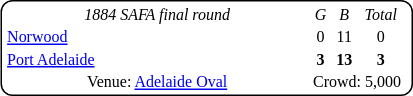<table style="margin-right:4px; margin-top:8px; float:right; border:1px #000 solid; border-radius:8px; background:#fff; font-family:Verdana; font-size:8pt; text-align:center;">
<tr>
<td width="200"><em>1884 SAFA final round</em></td>
<td><em>G</em></td>
<td><em>B</em></td>
<td><em>Total</em></td>
</tr>
<tr>
<td style="text-align:left"><a href='#'>Norwood</a></td>
<td>0</td>
<td>11</td>
<td>0</td>
</tr>
<tr>
<td style="text-align:left"><a href='#'>Port Adelaide</a></td>
<td><strong>3</strong></td>
<td><strong>13</strong></td>
<td><strong>3</strong></td>
</tr>
<tr>
<td>Venue: <a href='#'>Adelaide Oval</a></td>
<td colspan="3">Crowd: 5,000</td>
<td colspan="3"></td>
</tr>
</table>
